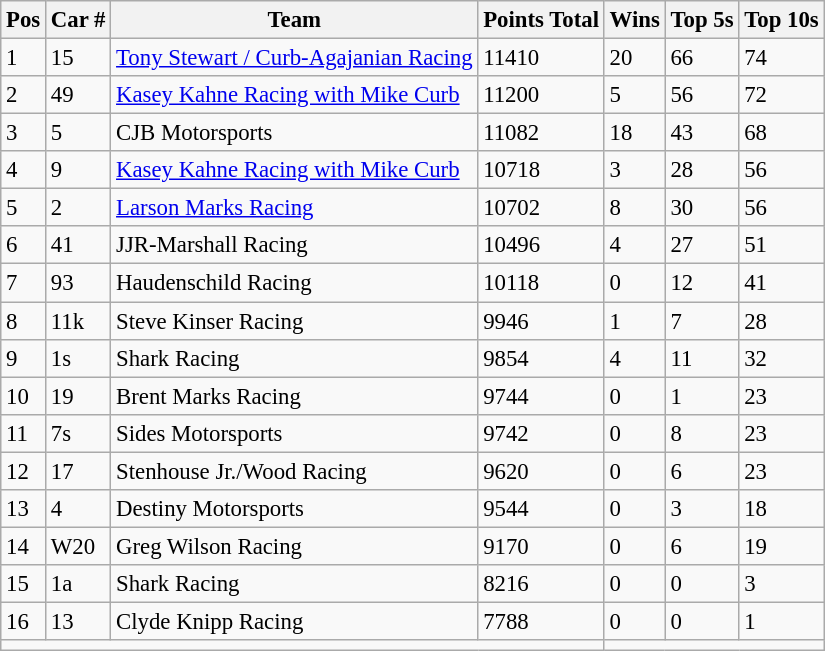<table class="wikitable sortable" style="font-size:95%">
<tr>
<th>Pos</th>
<th>Car #</th>
<th>Team</th>
<th>Points Total</th>
<th>Wins</th>
<th>Top 5s</th>
<th>Top 10s</th>
</tr>
<tr>
<td>1</td>
<td>15</td>
<td><a href='#'>Tony Stewart / Curb-Agajanian Racing</a></td>
<td>11410</td>
<td>20</td>
<td>66</td>
<td>74</td>
</tr>
<tr>
<td>2</td>
<td>49</td>
<td><a href='#'>Kasey Kahne Racing with Mike Curb</a></td>
<td>11200</td>
<td>5</td>
<td>56</td>
<td>72</td>
</tr>
<tr>
<td>3</td>
<td>5</td>
<td>CJB Motorsports</td>
<td>11082</td>
<td>18</td>
<td>43</td>
<td>68</td>
</tr>
<tr>
<td>4</td>
<td>9</td>
<td><a href='#'>Kasey Kahne Racing with Mike Curb</a></td>
<td>10718</td>
<td>3</td>
<td>28</td>
<td>56</td>
</tr>
<tr>
<td>5</td>
<td>2</td>
<td><a href='#'>Larson Marks Racing</a></td>
<td>10702</td>
<td>8</td>
<td>30</td>
<td>56</td>
</tr>
<tr>
<td>6</td>
<td>41</td>
<td>JJR-Marshall Racing</td>
<td>10496</td>
<td>4</td>
<td>27</td>
<td>51</td>
</tr>
<tr>
<td>7</td>
<td>93</td>
<td>Haudenschild Racing</td>
<td>10118</td>
<td>0</td>
<td>12</td>
<td>41</td>
</tr>
<tr>
<td>8</td>
<td>11k</td>
<td>Steve Kinser Racing</td>
<td>9946</td>
<td>1</td>
<td>7</td>
<td>28</td>
</tr>
<tr>
<td>9</td>
<td>1s</td>
<td>Shark Racing</td>
<td>9854</td>
<td>4</td>
<td>11</td>
<td>32</td>
</tr>
<tr>
<td>10</td>
<td>19</td>
<td>Brent Marks Racing</td>
<td>9744</td>
<td>0</td>
<td>1</td>
<td>23</td>
</tr>
<tr>
<td>11</td>
<td>7s</td>
<td>Sides Motorsports</td>
<td>9742</td>
<td>0</td>
<td>8</td>
<td>23</td>
</tr>
<tr>
<td>12</td>
<td>17</td>
<td>Stenhouse Jr./Wood Racing</td>
<td>9620</td>
<td>0</td>
<td>6</td>
<td>23</td>
</tr>
<tr>
<td>13</td>
<td>4</td>
<td>Destiny Motorsports</td>
<td>9544</td>
<td>0</td>
<td>3</td>
<td>18</td>
</tr>
<tr>
<td>14</td>
<td>W20</td>
<td>Greg Wilson Racing</td>
<td>9170</td>
<td>0</td>
<td>6</td>
<td>19</td>
</tr>
<tr>
<td>15</td>
<td>1a</td>
<td>Shark Racing</td>
<td>8216</td>
<td>0</td>
<td>0</td>
<td>3</td>
</tr>
<tr>
<td>16</td>
<td>13</td>
<td>Clyde Knipp Racing</td>
<td>7788</td>
<td>0</td>
<td>0</td>
<td>1</td>
</tr>
<tr>
<td colspan=4></td>
</tr>
</table>
